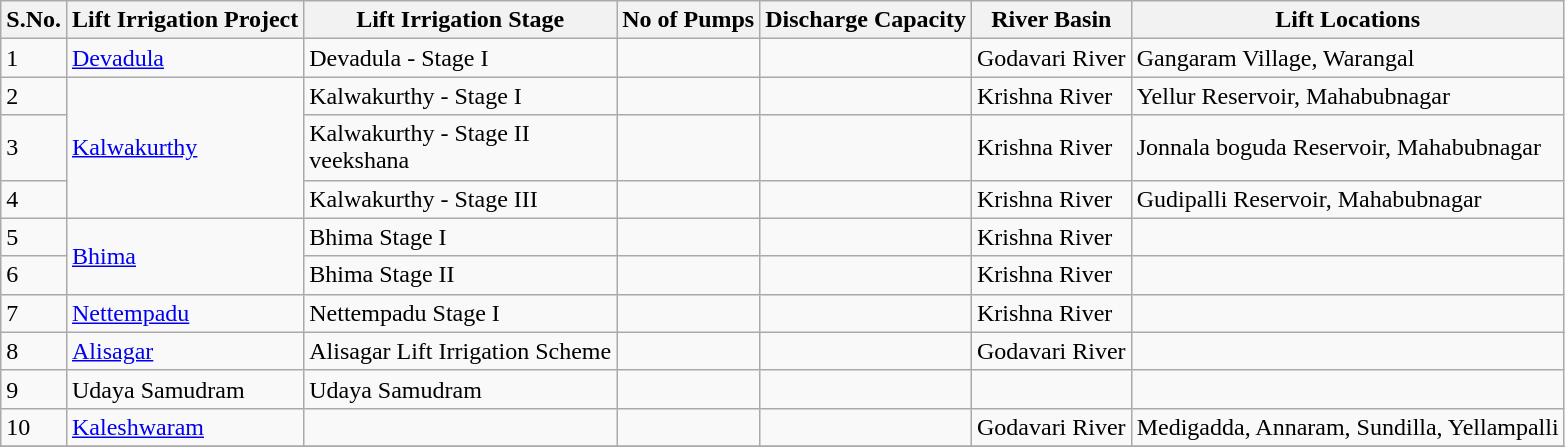<table class="wikitable">
<tr>
<th>S.No.</th>
<th>Lift Irrigation Project</th>
<th>Lift Irrigation Stage</th>
<th>No of Pumps</th>
<th>Discharge Capacity</th>
<th>River Basin</th>
<th>Lift Locations</th>
</tr>
<tr>
<td>1</td>
<td><a href='#'>Devadula</a></td>
<td>Devadula - Stage I</td>
<td></td>
<td></td>
<td>Godavari River</td>
<td>Gangaram Village, Warangal</td>
</tr>
<tr>
<td>2</td>
<td rowspan="3"><a href='#'>Kalwakurthy</a></td>
<td>Kalwakurthy - Stage I</td>
<td></td>
<td></td>
<td>Krishna River</td>
<td>Yellur Reservoir, Mahabubnagar</td>
</tr>
<tr>
<td>3</td>
<td>Kalwakurthy - Stage II<br>veekshana</td>
<td></td>
<td></td>
<td>Krishna River</td>
<td>Jonnala boguda  Reservoir, Mahabubnagar</td>
</tr>
<tr>
<td>4</td>
<td>Kalwakurthy - Stage III</td>
<td></td>
<td></td>
<td>Krishna River</td>
<td>Gudipalli  Reservoir, Mahabubnagar</td>
</tr>
<tr>
<td>5</td>
<td rowspan="2"><a href='#'>Bhima</a></td>
<td>Bhima Stage I</td>
<td></td>
<td></td>
<td>Krishna River</td>
<td></td>
</tr>
<tr>
<td>6</td>
<td>Bhima Stage II</td>
<td></td>
<td></td>
<td>Krishna River</td>
<td></td>
</tr>
<tr>
<td>7</td>
<td><a href='#'>Nettempadu</a></td>
<td>Nettempadu  Stage I</td>
<td></td>
<td></td>
<td>Krishna River</td>
<td></td>
</tr>
<tr>
<td>8</td>
<td><a href='#'>Alisagar</a></td>
<td>Alisagar Lift Irrigation Scheme</td>
<td></td>
<td></td>
<td>Godavari River</td>
<td></td>
</tr>
<tr>
<td>9</td>
<td>Udaya Samudram</td>
<td>Udaya Samudram</td>
<td></td>
<td></td>
<td></td>
<td></td>
</tr>
<tr>
<td>10</td>
<td><a href='#'>Kaleshwaram</a></td>
<td></td>
<td></td>
<td></td>
<td>Godavari River</td>
<td>Medigadda, Annaram, Sundilla, Yellampalli</td>
</tr>
<tr>
</tr>
</table>
